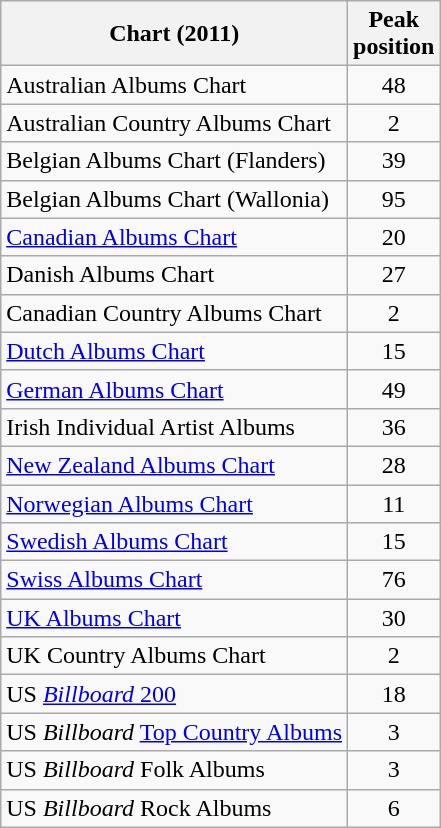<table class="wikitable sortable">
<tr>
<th>Chart (2011)</th>
<th>Peak<br>position</th>
</tr>
<tr>
<td>Australian Albums Chart</td>
<td style="text-align:center;">48</td>
</tr>
<tr>
<td>Australian Country Albums Chart</td>
<td style="text-align:center;">2</td>
</tr>
<tr>
<td>Belgian Albums Chart (Flanders)</td>
<td style="text-align:center;">39</td>
</tr>
<tr>
<td>Belgian Albums Chart (Wallonia)</td>
<td style="text-align:center;">95</td>
</tr>
<tr>
<td><a href='#'>Canadian Albums Chart</a></td>
<td style="text-align:center;">20</td>
</tr>
<tr>
<td>Danish Albums Chart</td>
<td style="text-align:center;">27</td>
</tr>
<tr>
<td>Canadian Country Albums Chart</td>
<td style="text-align:center;">2</td>
</tr>
<tr>
<td><a href='#'>Dutch Albums Chart</a></td>
<td style="text-align:center;">15</td>
</tr>
<tr>
<td><a href='#'>German Albums Chart</a></td>
<td style="text-align:center;">49</td>
</tr>
<tr>
<td>Irish Individual Artist Albums</td>
<td style="text-align:center;">36</td>
</tr>
<tr>
<td><a href='#'>New Zealand Albums Chart</a></td>
<td style="text-align:center;">28</td>
</tr>
<tr>
<td><a href='#'>Norwegian Albums Chart</a></td>
<td style="text-align:center;">11</td>
</tr>
<tr>
<td><a href='#'>Swedish Albums Chart</a></td>
<td style="text-align:center;">15</td>
</tr>
<tr>
<td><a href='#'>Swiss Albums Chart</a></td>
<td style="text-align:center;">76</td>
</tr>
<tr>
<td><a href='#'>UK Albums Chart</a></td>
<td style="text-align:center;">30</td>
</tr>
<tr>
<td>UK Country Albums Chart</td>
<td style="text-align:center;">2</td>
</tr>
<tr>
<td>US <a href='#'><em>Billboard</em> 200</a></td>
<td style="text-align:center;">18</td>
</tr>
<tr>
<td>US <em>Billboard</em> <a href='#'>Top Country Albums</a></td>
<td style="text-align:center;">3</td>
</tr>
<tr>
<td>US <em>Billboard</em> Folk Albums</td>
<td style="text-align:center;">3</td>
</tr>
<tr>
<td>US <em>Billboard</em> Rock Albums</td>
<td style="text-align:center;">6</td>
</tr>
</table>
